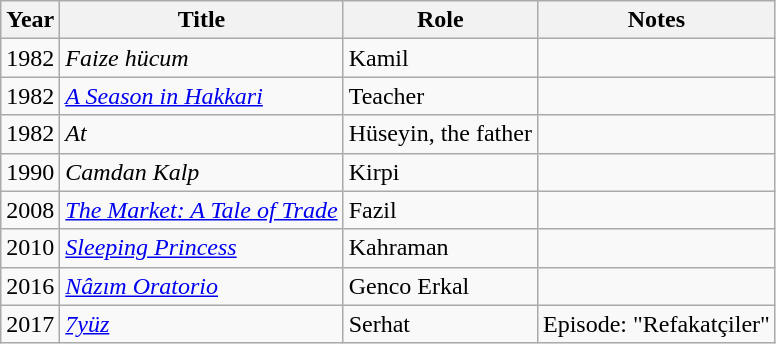<table class="wikitable">
<tr>
<th>Year</th>
<th>Title</th>
<th>Role</th>
<th>Notes</th>
</tr>
<tr>
<td>1982</td>
<td><em>Faize hücum</em></td>
<td>Kamil</td>
<td></td>
</tr>
<tr>
<td>1982</td>
<td><em><a href='#'>A Season in Hakkari</a></em></td>
<td>Teacher</td>
<td></td>
</tr>
<tr>
<td>1982</td>
<td><em>At</em></td>
<td>Hüseyin, the father</td>
<td></td>
</tr>
<tr>
<td>1990</td>
<td><em>Camdan Kalp</em></td>
<td>Kirpi</td>
<td></td>
</tr>
<tr>
<td>2008</td>
<td><em><a href='#'>The Market: A Tale of Trade</a></em></td>
<td>Fazil</td>
<td></td>
</tr>
<tr>
<td>2010</td>
<td><em><a href='#'>Sleeping Princess</a></em></td>
<td>Kahraman</td>
<td></td>
</tr>
<tr>
<td>2016</td>
<td><em><a href='#'>Nâzım Oratorio</a></em></td>
<td>Genco Erkal</td>
<td></td>
</tr>
<tr>
<td>2017</td>
<td><em><a href='#'>7yüz</a></em></td>
<td>Serhat</td>
<td>Episode: "Refakatçiler"</td>
</tr>
</table>
